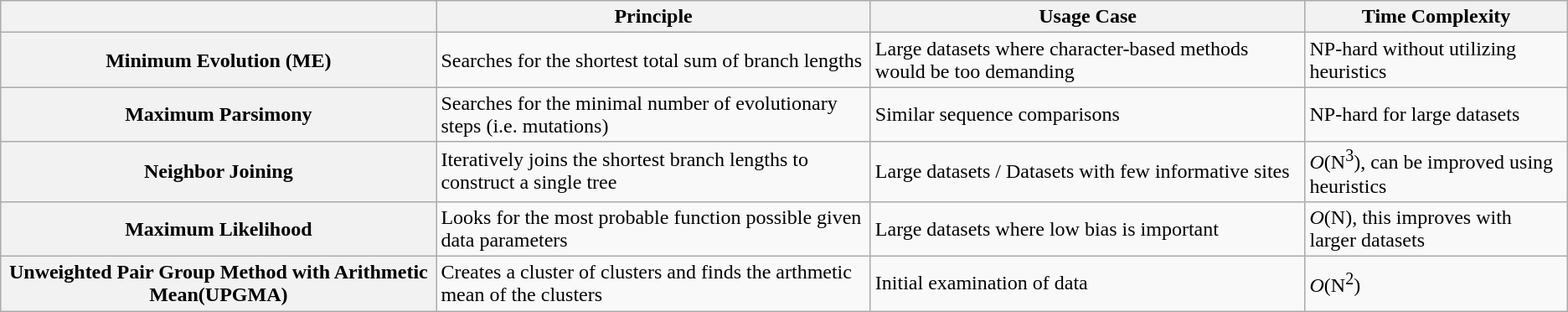<table class="wikitable">
<tr>
<th></th>
<th>Principle</th>
<th>Usage Case</th>
<th>Time Complexity</th>
</tr>
<tr>
<th>Minimum Evolution (ME)</th>
<td>Searches for the shortest total sum of branch lengths</td>
<td>Large datasets where character-based methods would be too demanding</td>
<td>NP-hard without utilizing heuristics</td>
</tr>
<tr>
<th>Maximum Parsimony</th>
<td>Searches for the minimal number of evolutionary steps (i.e. mutations)</td>
<td>Similar sequence comparisons</td>
<td>NP-hard for large datasets</td>
</tr>
<tr>
<th>Neighbor Joining</th>
<td>Iteratively joins the shortest branch lengths to construct a single tree</td>
<td>Large datasets / Datasets with few informative sites</td>
<td><em>O</em>(N<sup>3</sup>), can be improved using heuristics</td>
</tr>
<tr>
<th>Maximum Likelihood</th>
<td>Looks for the most probable function possible given data parameters</td>
<td>Large datasets where low bias is important</td>
<td><em>O</em>(N), this improves with larger datasets</td>
</tr>
<tr>
<th>Unweighted Pair Group Method with Arithmetic Mean(UPGMA)</th>
<td>Creates a cluster of clusters and finds the arthmetic mean of the clusters</td>
<td>Initial examination of data</td>
<td><em>O</em>(N<sup>2</sup>)</td>
</tr>
</table>
